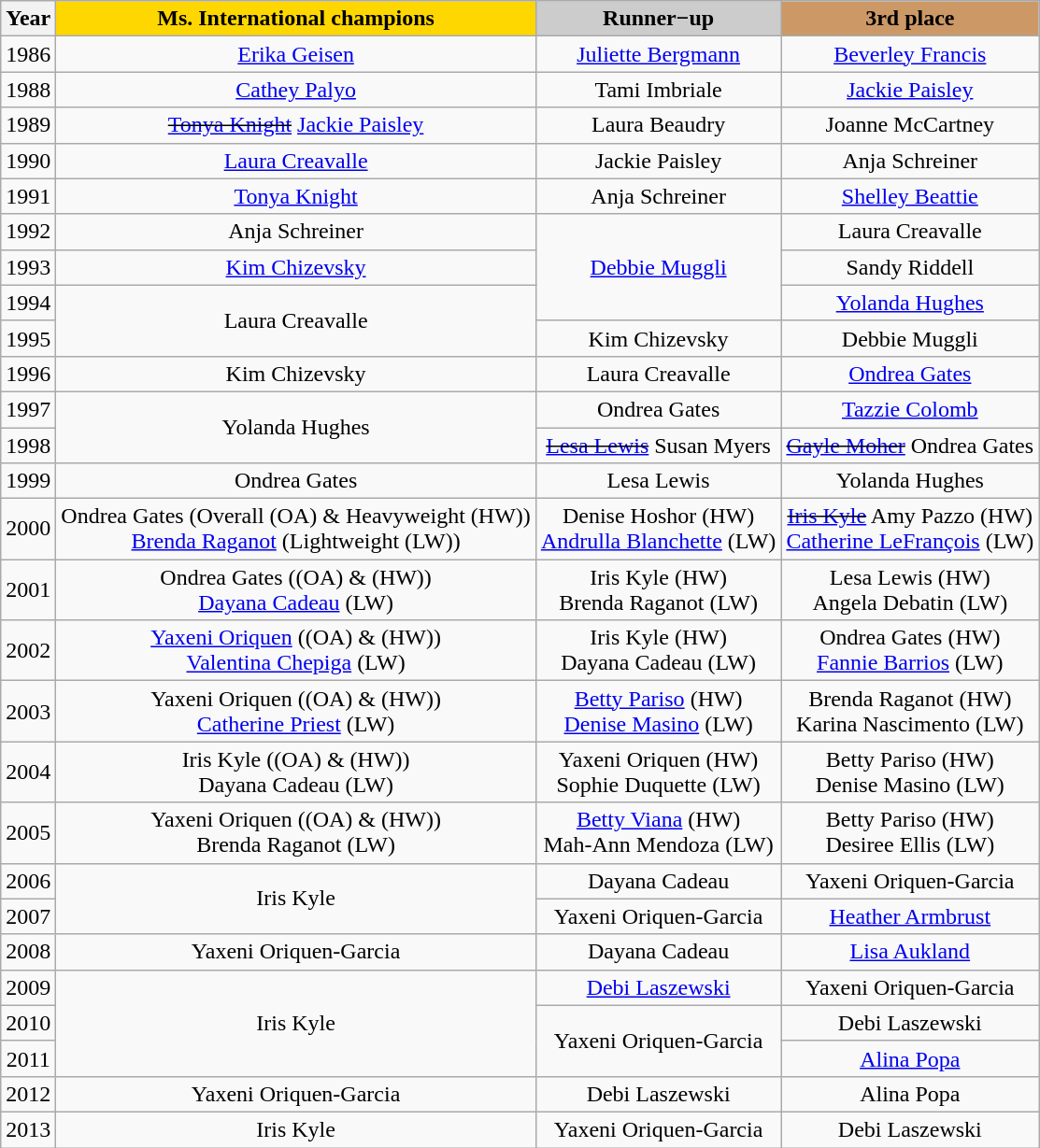<table class="wikitable sortable sticky-header" style="text-align:center">
<tr>
<th>Year</th>
<th style="background-color:gold;">Ms. International champions</th>
<th style="background-color:#CCC;">Runner−up</th>
<th style="background-color:#C96;">3rd place</th>
</tr>
<tr>
<td>1986</td>
<td> <a href='#'>Erika Geisen</a></td>
<td> <a href='#'>Juliette Bergmann</a></td>
<td> <a href='#'>Beverley Francis</a></td>
</tr>
<tr>
<td>1988</td>
<td> <a href='#'>Cathey Palyo</a></td>
<td> Tami Imbriale</td>
<td> <a href='#'>Jackie Paisley</a></td>
</tr>
<tr>
<td>1989</td>
<td> <s><a href='#'>Tonya Knight</a></s> <a href='#'>Jackie Paisley</a> </td>
<td> Laura Beaudry</td>
<td> Joanne McCartney</td>
</tr>
<tr>
<td>1990</td>
<td> <a href='#'>Laura Creavalle</a></td>
<td> Jackie Paisley</td>
<td> Anja Schreiner</td>
</tr>
<tr>
<td>1991</td>
<td> <a href='#'>Tonya Knight</a></td>
<td> Anja Schreiner</td>
<td> <a href='#'>Shelley Beattie</a></td>
</tr>
<tr>
<td>1992</td>
<td> Anja Schreiner</td>
<td rowspan=3 colspan=1> <a href='#'>Debbie Muggli</a></td>
<td> Laura Creavalle</td>
</tr>
<tr>
<td>1993</td>
<td> <a href='#'>Kim Chizevsky</a></td>
<td> Sandy Riddell</td>
</tr>
<tr>
<td>1994</td>
<td rowspan=2 colspan=1> Laura Creavalle</td>
<td> <a href='#'>Yolanda Hughes</a></td>
</tr>
<tr>
<td>1995</td>
<td> Kim Chizevsky</td>
<td> Debbie Muggli</td>
</tr>
<tr>
<td>1996</td>
<td> Kim Chizevsky</td>
<td> Laura Creavalle</td>
<td> <a href='#'>Ondrea Gates</a></td>
</tr>
<tr>
<td>1997</td>
<td rowspan=2 colspan=1> Yolanda Hughes</td>
<td> Ondrea Gates</td>
<td> <a href='#'>Tazzie Colomb</a></td>
</tr>
<tr>
<td>1998</td>
<td> <s><a href='#'>Lesa Lewis</a></s> Susan Myers </td>
<td> <s><a href='#'>Gayle Moher</a></s> Ondrea Gates </td>
</tr>
<tr>
<td>1999</td>
<td> Ondrea Gates</td>
<td> Lesa Lewis</td>
<td> Yolanda Hughes</td>
</tr>
<tr>
<td>2000</td>
<td> Ondrea Gates (Overall (OA) & Heavyweight (HW))<br> <a href='#'>Brenda Raganot</a> (Lightweight (LW))</td>
<td> Denise Hoshor (HW)<br> <a href='#'>Andrulla Blanchette</a> (LW)</td>
<td> <s><a href='#'>Iris Kyle</a></s> Amy Pazzo (HW) <br> <a href='#'>Catherine LeFrançois</a> (LW)</td>
</tr>
<tr>
<td>2001</td>
<td> Ondrea Gates ((OA) & (HW))<br> <a href='#'>Dayana Cadeau</a> (LW)</td>
<td> Iris Kyle (HW)<br> Brenda Raganot (LW)</td>
<td> Lesa Lewis (HW)<br> Angela Debatin (LW)</td>
</tr>
<tr>
<td>2002</td>
<td> <a href='#'>Yaxeni Oriquen</a> ((OA) & (HW))<br> <a href='#'>Valentina Chepiga</a> (LW)</td>
<td> Iris Kyle (HW)<br> Dayana Cadeau (LW)</td>
<td> Ondrea Gates (HW)<br> <a href='#'>Fannie Barrios</a> (LW)</td>
</tr>
<tr>
<td>2003</td>
<td> Yaxeni Oriquen ((OA) & (HW))<br> <a href='#'>Catherine Priest</a> (LW)</td>
<td> <a href='#'>Betty Pariso</a> (HW)<br> <a href='#'>Denise Masino</a> (LW)</td>
<td> Brenda Raganot (HW)<br> Karina Nascimento (LW)</td>
</tr>
<tr>
<td>2004</td>
<td> Iris Kyle ((OA) & (HW))<br> Dayana Cadeau (LW)</td>
<td> Yaxeni Oriquen (HW)<br> Sophie Duquette (LW)</td>
<td> Betty Pariso (HW)<br> Denise Masino (LW)</td>
</tr>
<tr>
<td>2005</td>
<td> Yaxeni Oriquen ((OA) & (HW))<br> Brenda Raganot (LW)</td>
<td> <a href='#'>Betty Viana</a> (HW)<br> Mah-Ann Mendoza (LW)</td>
<td> Betty Pariso (HW)<br> Desiree Ellis (LW)</td>
</tr>
<tr>
<td>2006</td>
<td rowspan=2 colspan=1> Iris Kyle</td>
<td> Dayana Cadeau</td>
<td> Yaxeni Oriquen-Garcia</td>
</tr>
<tr>
<td>2007</td>
<td> Yaxeni Oriquen-Garcia</td>
<td> <a href='#'>Heather Armbrust</a></td>
</tr>
<tr>
<td>2008</td>
<td> Yaxeni Oriquen-Garcia</td>
<td> Dayana Cadeau</td>
<td> <a href='#'>Lisa Aukland</a></td>
</tr>
<tr>
<td>2009</td>
<td rowspan=3 colspan=1> Iris Kyle</td>
<td> <a href='#'>Debi Laszewski</a></td>
<td> Yaxeni Oriquen-Garcia</td>
</tr>
<tr>
<td>2010</td>
<td rowspan=2 colspan=1> Yaxeni Oriquen-Garcia</td>
<td> Debi Laszewski</td>
</tr>
<tr>
<td>2011</td>
<td> <a href='#'>Alina Popa</a></td>
</tr>
<tr>
<td>2012</td>
<td> Yaxeni Oriquen-Garcia</td>
<td> Debi Laszewski</td>
<td> Alina Popa</td>
</tr>
<tr>
<td>2013</td>
<td> Iris Kyle</td>
<td> Yaxeni Oriquen-Garcia</td>
<td> Debi Laszewski</td>
</tr>
</table>
